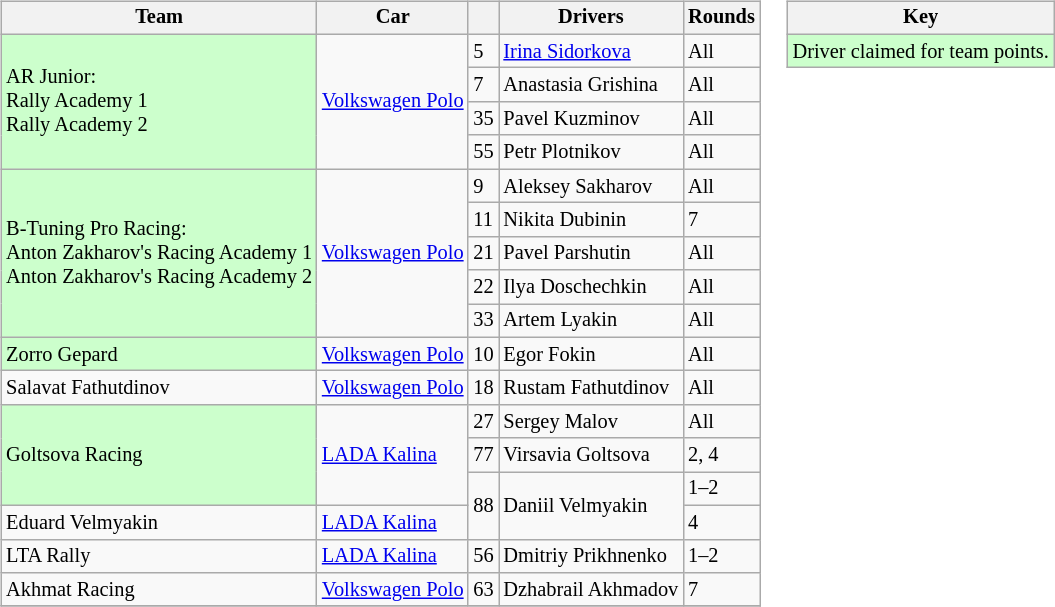<table>
<tr>
<td><br><table class="wikitable" style="font-size: 85%">
<tr>
<th>Team</th>
<th>Car</th>
<th></th>
<th>Drivers</th>
<th>Rounds</th>
</tr>
<tr>
<td style="background:#ccffcc;" rowspan=4>AR Junior:<br>Rally Academy 1<br>Rally Academy 2</td>
<td rowspan=4><a href='#'>Volkswagen Polo</a></td>
<td>5</td>
<td><a href='#'>Irina Sidorkova</a></td>
<td>All</td>
</tr>
<tr>
<td>7</td>
<td>Anastasia Grishina</td>
<td>All</td>
</tr>
<tr>
<td>35</td>
<td>Pavel Kuzminov</td>
<td>All</td>
</tr>
<tr>
<td>55</td>
<td>Petr Plotnikov</td>
<td>All</td>
</tr>
<tr>
<td style="background:#ccffcc;" rowspan=5>B-Tuning Pro Racing:<br>Anton Zakharov's Racing Academy 1<br>Anton Zakharov's Racing Academy 2</td>
<td rowspan=5><a href='#'>Volkswagen Polo</a></td>
<td>9</td>
<td>Aleksey Sakharov</td>
<td>All</td>
</tr>
<tr>
<td>11</td>
<td>Nikita Dubinin</td>
<td>7</td>
</tr>
<tr>
<td>21</td>
<td>Pavel Parshutin</td>
<td>All</td>
</tr>
<tr>
<td>22</td>
<td>Ilya Doschechkin</td>
<td>All</td>
</tr>
<tr>
<td>33</td>
<td>Artem Lyakin</td>
<td>All</td>
</tr>
<tr>
<td style="background:#ccffcc;" rowspan=1>Zorro Gepard</td>
<td><a href='#'>Volkswagen Polo</a></td>
<td>10</td>
<td>Egor Fokin</td>
<td>All</td>
</tr>
<tr>
<td>Salavat Fathutdinov</td>
<td><a href='#'>Volkswagen Polo</a></td>
<td>18</td>
<td>Rustam Fathutdinov</td>
<td>All</td>
</tr>
<tr>
<td style="background:#ccffcc;" rowspan=3>Goltsova Racing</td>
<td rowspan=3><a href='#'>LADA Kalina</a></td>
<td>27</td>
<td>Sergey Malov</td>
<td>All</td>
</tr>
<tr>
<td>77</td>
<td>Virsavia Goltsova</td>
<td>2, 4</td>
</tr>
<tr>
<td rowspan=2>88</td>
<td rowspan=2>Daniil Velmyakin</td>
<td>1–2</td>
</tr>
<tr>
<td>Eduard Velmyakin</td>
<td><a href='#'>LADA Kalina</a></td>
<td>4</td>
</tr>
<tr>
<td>LTA Rally</td>
<td><a href='#'>LADA Kalina</a></td>
<td>56</td>
<td>Dmitriy Prikhnenko</td>
<td>1–2</td>
</tr>
<tr>
<td>Akhmat Racing</td>
<td><a href='#'>Volkswagen Polo</a></td>
<td>63</td>
<td>Dzhabrail Akhmadov</td>
<td>7</td>
</tr>
<tr>
</tr>
</table>
</td>
<td valign="top"><br><table class="wikitable" style="font-size: 85%">
<tr>
<th colspan=1>Key</th>
</tr>
<tr style="background:#ccffcc;">
<td>Driver claimed for team points.</td>
</tr>
</table>
</td>
</tr>
</table>
